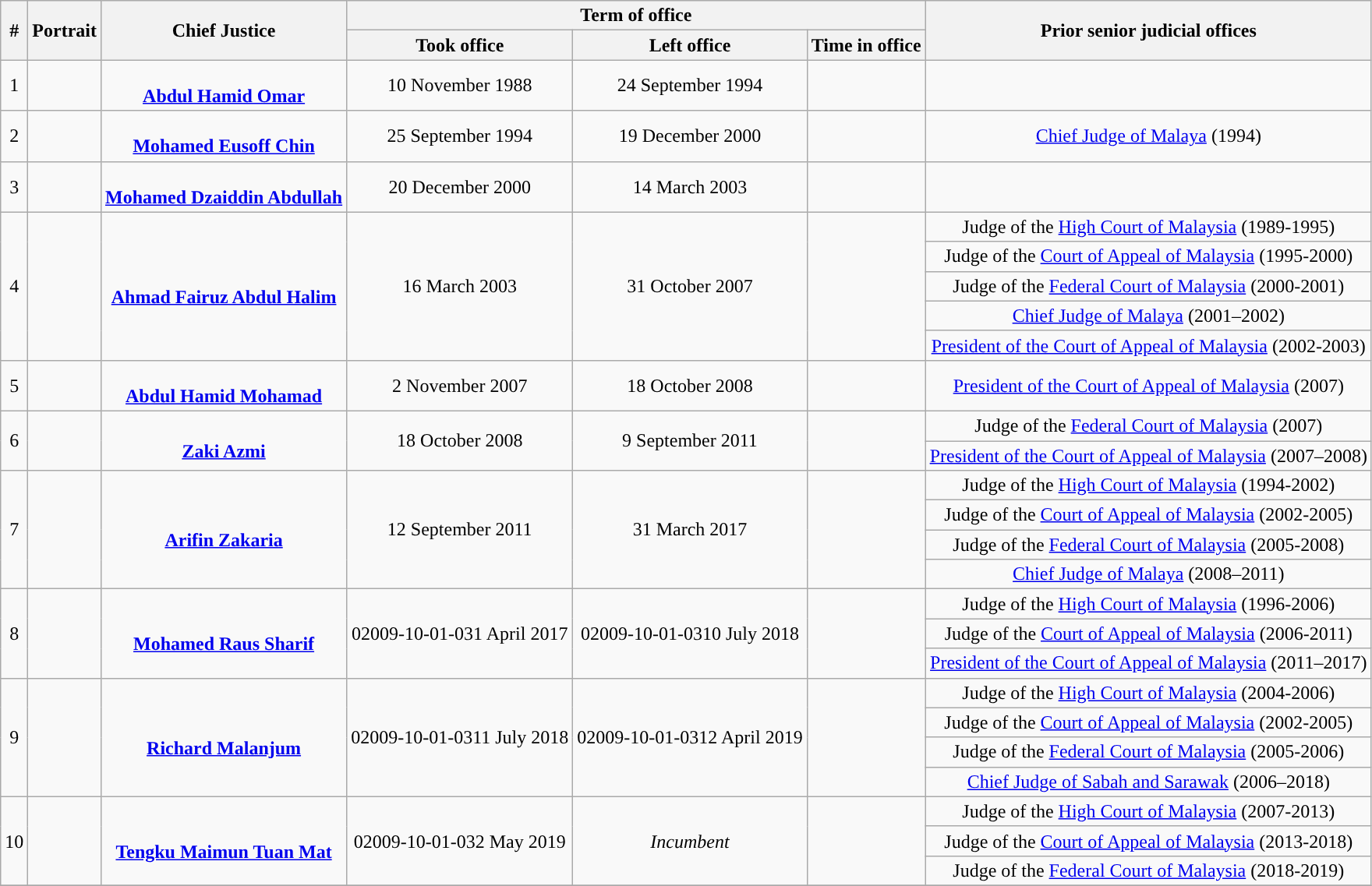<table class="wikitable" style="text-align:center;">
<tr>
<th rowspan=2>#</th>
<th rowspan=2>Portrait</th>
<th rowspan=2>Chief Justice</th>
<th colspan=3>Term of office</th>
<th rowspan=2 class="unsortable">Prior senior judicial offices</th>
</tr>
<tr>
<th>Took office</th>
<th>Left office</th>
<th>Time in office</th>
</tr>
<tr>
<td>1</td>
<td></td>
<td><br><strong><a href='#'>Abdul Hamid Omar</a></strong><br></td>
<td>10 November 1988</td>
<td>24 September 1994</td>
<td></td>
<td></td>
</tr>
<tr>
<td>2</td>
<td></td>
<td><br><strong><a href='#'>Mohamed Eusoff Chin</a></strong><br></td>
<td>25 September 1994</td>
<td>19 December 2000</td>
<td></td>
<td><a href='#'>Chief Judge of Malaya</a> (1994)</td>
</tr>
<tr>
<td>3</td>
<td></td>
<td><br><strong><a href='#'>Mohamed Dzaiddin Abdullah</a></strong><br></td>
<td>20 December 2000</td>
<td>14 March 2003</td>
<td></td>
<td></td>
</tr>
<tr>
<td rowspan="5">4</td>
<td rowspan="5"></td>
<td rowspan="5"><br><strong><a href='#'>Ahmad Fairuz Abdul Halim</a></strong><br></td>
<td rowspan="5">16 March 2003</td>
<td rowspan="5">31 October 2007</td>
<td rowspan="5"></td>
<td>Judge of the <a href='#'>High Court of Malaysia</a> (1989-1995)</td>
</tr>
<tr>
<td>Judge of the <a href='#'>Court of Appeal of Malaysia</a> (1995-2000)</td>
</tr>
<tr>
<td>Judge of the <a href='#'>Federal Court of Malaysia</a> (2000-2001)</td>
</tr>
<tr>
<td><a href='#'>Chief Judge of Malaya</a> (2001–2002)</td>
</tr>
<tr>
<td><a href='#'>President of the Court of Appeal of Malaysia</a> (2002-2003)</td>
</tr>
<tr>
<td>5</td>
<td></td>
<td><br><strong><a href='#'>Abdul Hamid Mohamad</a></strong><br></td>
<td>2 November 2007</td>
<td>18 October 2008</td>
<td></td>
<td><a href='#'>President of the Court of Appeal of Malaysia</a> (2007)</td>
</tr>
<tr>
<td rowspan="2">6</td>
<td rowspan="2"></td>
<td rowspan="2"><br><strong><a href='#'>Zaki Azmi</a></strong><br></td>
<td rowspan="2">18 October 2008</td>
<td rowspan="2">9 September 2011</td>
<td rowspan="2"></td>
<td>Judge of the <a href='#'>Federal Court of Malaysia</a> (2007)</td>
</tr>
<tr>
<td><a href='#'>President of the Court of Appeal of Malaysia</a> (2007–2008)</td>
</tr>
<tr>
<td rowspan="4">7</td>
<td rowspan="4"></td>
<td rowspan="4"><br><strong><a href='#'>Arifin Zakaria</a></strong><br></td>
<td rowspan="4">12 September 2011</td>
<td rowspan="4">31 March 2017</td>
<td rowspan="4"></td>
<td>Judge of the <a href='#'>High Court of Malaysia</a> (1994-2002)</td>
</tr>
<tr>
<td>Judge of the <a href='#'>Court of Appeal of Malaysia</a> (2002-2005)</td>
</tr>
<tr>
<td>Judge of the <a href='#'>Federal Court of Malaysia</a> (2005-2008)</td>
</tr>
<tr>
<td><a href='#'>Chief Judge of Malaya</a> (2008–2011)</td>
</tr>
<tr>
<td rowspan="3">8</td>
<td rowspan="3"></td>
<td rowspan="3"><br><strong><a href='#'>Mohamed Raus Sharif</a></strong><br></td>
<td rowspan="3"><span>02009-10-01-03</span>1 April 2017</td>
<td rowspan="3"><span>02009-10-01-03</span>10 July 2018</td>
<td rowspan="3"></td>
<td>Judge of the <a href='#'>High Court of Malaysia</a> (1996-2006)</td>
</tr>
<tr>
<td>Judge of the <a href='#'>Court of Appeal of Malaysia</a> (2006-2011)</td>
</tr>
<tr>
<td><a href='#'>President of the Court of Appeal of Malaysia</a> (2011–2017)</td>
</tr>
<tr>
<td rowspan="4">9</td>
<td rowspan="4"></td>
<td rowspan="4"><br><strong><a href='#'>Richard Malanjum</a></strong><br></td>
<td rowspan="4"><span>02009-10-01-03</span>11 July 2018</td>
<td rowspan="4"><span>02009-10-01-03</span>12 April 2019</td>
<td rowspan="4"></td>
<td>Judge of the <a href='#'>High Court of Malaysia</a> (2004-2006)</td>
</tr>
<tr>
<td>Judge of the <a href='#'>Court of Appeal of Malaysia</a> (2002-2005)</td>
</tr>
<tr>
<td>Judge of the <a href='#'>Federal Court of Malaysia</a> (2005-2006)</td>
</tr>
<tr>
<td><a href='#'>Chief Judge of Sabah and Sarawak</a> (2006–2018)</td>
</tr>
<tr>
<td rowspan="3">10</td>
<td rowspan="3"></td>
<td rowspan="3"><br><strong><a href='#'>Tengku Maimun Tuan Mat</a></strong><br></td>
<td rowspan="3"><span>02009-10-01-03</span>2 May 2019</td>
<td rowspan="3"><em>Incumbent</em></td>
<td rowspan="3"></td>
<td>Judge of the <a href='#'>High Court of Malaysia</a> (2007-2013)</td>
</tr>
<tr>
<td>Judge of the <a href='#'>Court of Appeal of Malaysia</a> (2013-2018)</td>
</tr>
<tr>
<td>Judge of the <a href='#'>Federal Court of Malaysia</a> (2018-2019)</td>
</tr>
<tr>
</tr>
</table>
